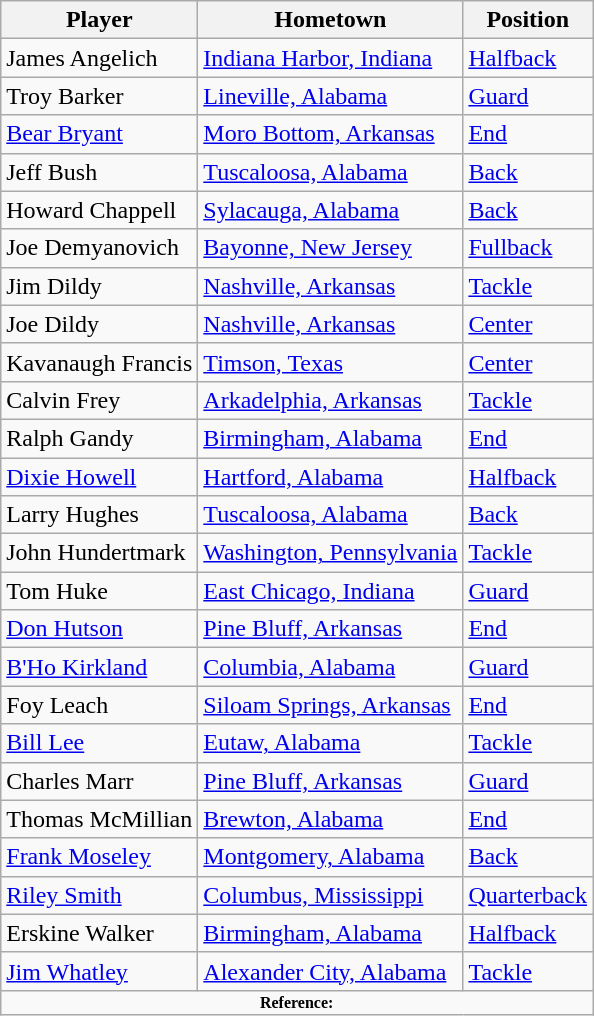<table class="wikitable" border="1">
<tr ;>
<th>Player</th>
<th>Hometown</th>
<th>Position</th>
</tr>
<tr>
<td>James Angelich</td>
<td><a href='#'>Indiana Harbor, Indiana</a></td>
<td><a href='#'>Halfback</a></td>
</tr>
<tr>
<td>Troy Barker</td>
<td><a href='#'>Lineville, Alabama</a></td>
<td><a href='#'>Guard</a></td>
</tr>
<tr>
<td><a href='#'>Bear Bryant</a></td>
<td><a href='#'>Moro Bottom, Arkansas</a></td>
<td><a href='#'>End</a></td>
</tr>
<tr>
<td>Jeff Bush</td>
<td><a href='#'>Tuscaloosa, Alabama</a></td>
<td><a href='#'>Back</a></td>
</tr>
<tr>
<td>Howard Chappell</td>
<td><a href='#'>Sylacauga, Alabama</a></td>
<td><a href='#'>Back</a></td>
</tr>
<tr>
<td>Joe Demyanovich</td>
<td><a href='#'>Bayonne, New Jersey</a></td>
<td><a href='#'>Fullback</a></td>
</tr>
<tr>
<td>Jim Dildy</td>
<td><a href='#'>Nashville, Arkansas</a></td>
<td><a href='#'>Tackle</a></td>
</tr>
<tr>
<td>Joe Dildy</td>
<td><a href='#'>Nashville, Arkansas</a></td>
<td><a href='#'>Center</a></td>
</tr>
<tr>
<td>Kavanaugh Francis</td>
<td><a href='#'>Timson, Texas</a></td>
<td><a href='#'>Center</a></td>
</tr>
<tr>
<td>Calvin Frey</td>
<td><a href='#'>Arkadelphia, Arkansas</a></td>
<td><a href='#'>Tackle</a></td>
</tr>
<tr>
<td>Ralph Gandy</td>
<td><a href='#'>Birmingham, Alabama</a></td>
<td><a href='#'>End</a></td>
</tr>
<tr>
<td><a href='#'>Dixie Howell</a></td>
<td><a href='#'>Hartford, Alabama</a></td>
<td><a href='#'>Halfback</a></td>
</tr>
<tr>
<td>Larry Hughes</td>
<td><a href='#'>Tuscaloosa, Alabama</a></td>
<td><a href='#'>Back</a></td>
</tr>
<tr>
<td>John Hundertmark</td>
<td><a href='#'>Washington, Pennsylvania</a></td>
<td><a href='#'>Tackle</a></td>
</tr>
<tr>
<td>Tom Huke</td>
<td><a href='#'>East Chicago, Indiana</a></td>
<td><a href='#'>Guard</a></td>
</tr>
<tr>
<td><a href='#'>Don Hutson</a></td>
<td><a href='#'>Pine Bluff, Arkansas</a></td>
<td><a href='#'>End</a></td>
</tr>
<tr>
<td><a href='#'>B'Ho Kirkland</a></td>
<td><a href='#'>Columbia, Alabama</a></td>
<td><a href='#'>Guard</a></td>
</tr>
<tr>
<td>Foy Leach</td>
<td><a href='#'>Siloam Springs, Arkansas</a></td>
<td><a href='#'>End</a></td>
</tr>
<tr>
<td><a href='#'>Bill Lee</a></td>
<td><a href='#'>Eutaw, Alabama</a></td>
<td><a href='#'>Tackle</a></td>
</tr>
<tr>
<td>Charles Marr</td>
<td><a href='#'>Pine Bluff, Arkansas</a></td>
<td><a href='#'>Guard</a></td>
</tr>
<tr>
<td>Thomas McMillian</td>
<td><a href='#'>Brewton, Alabama</a></td>
<td><a href='#'>End</a></td>
</tr>
<tr>
<td><a href='#'>Frank Moseley</a></td>
<td><a href='#'>Montgomery, Alabama</a></td>
<td><a href='#'>Back</a></td>
</tr>
<tr>
<td><a href='#'>Riley Smith</a></td>
<td><a href='#'>Columbus, Mississippi</a></td>
<td><a href='#'>Quarterback</a></td>
</tr>
<tr>
<td>Erskine Walker</td>
<td><a href='#'>Birmingham, Alabama</a></td>
<td><a href='#'>Halfback</a></td>
</tr>
<tr>
<td><a href='#'>Jim Whatley</a></td>
<td><a href='#'>Alexander City, Alabama</a></td>
<td><a href='#'>Tackle</a></td>
</tr>
<tr>
<td colspan="3" style="font-size: 8pt" align="center"><strong>Reference:</strong></td>
</tr>
</table>
